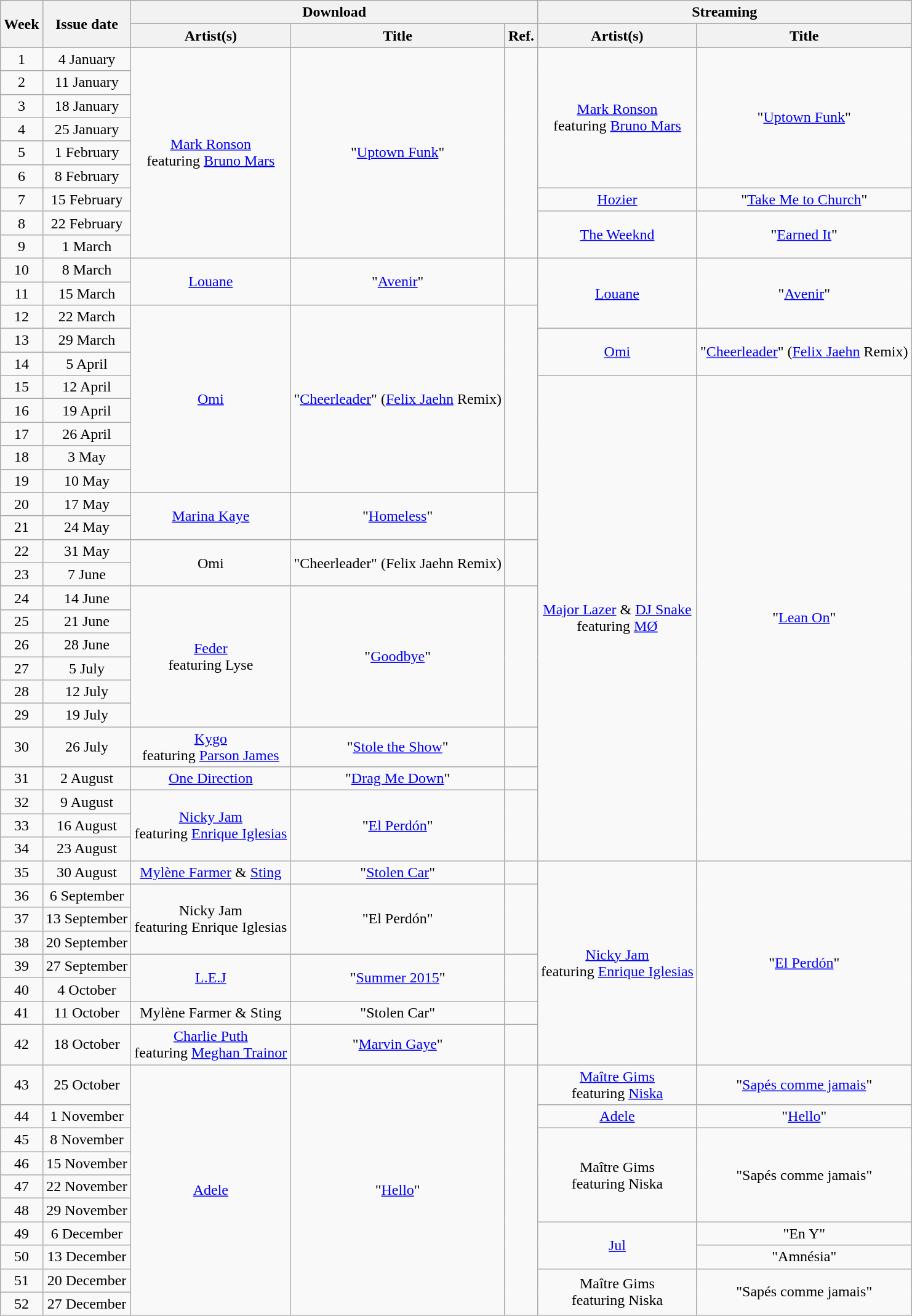<table class="wikitable" style="text-align:center;">
<tr>
<th rowspan="2">Week</th>
<th rowspan="2">Issue date</th>
<th colspan="3">Download</th>
<th colspan="3">Streaming</th>
</tr>
<tr>
<th>Artist(s)</th>
<th>Title</th>
<th>Ref.</th>
<th>Artist(s)</th>
<th>Title</th>
</tr>
<tr>
<td>1</td>
<td>4 January</td>
<td rowspan="9"><a href='#'>Mark Ronson</a><br>featuring <a href='#'>Bruno Mars</a></td>
<td rowspan="9">"<a href='#'>Uptown Funk</a>"</td>
<td rowspan="9"></td>
<td rowspan="6"><a href='#'>Mark Ronson</a><br>featuring <a href='#'>Bruno Mars</a></td>
<td rowspan="6">"<a href='#'>Uptown Funk</a>"</td>
</tr>
<tr>
<td>2</td>
<td>11 January</td>
</tr>
<tr>
<td>3</td>
<td>18 January</td>
</tr>
<tr>
<td>4</td>
<td>25 January</td>
</tr>
<tr>
<td>5</td>
<td>1 February</td>
</tr>
<tr>
<td>6</td>
<td>8 February</td>
</tr>
<tr>
<td>7</td>
<td>15 February</td>
<td><a href='#'>Hozier</a></td>
<td>"<a href='#'>Take Me to Church</a>"</td>
</tr>
<tr>
<td>8</td>
<td>22 February</td>
<td rowspan="2"><a href='#'>The Weeknd</a></td>
<td rowspan="2">"<a href='#'>Earned It</a>"</td>
</tr>
<tr>
<td>9</td>
<td>1 March</td>
</tr>
<tr>
<td>10</td>
<td>8 March</td>
<td rowspan="2"><a href='#'>Louane</a></td>
<td rowspan="2">"<a href='#'>Avenir</a>"</td>
<td rowspan="2"></td>
<td rowspan="3"><a href='#'>Louane</a></td>
<td rowspan="3">"<a href='#'>Avenir</a>"</td>
</tr>
<tr>
<td>11</td>
<td>15 March</td>
</tr>
<tr>
<td>12</td>
<td>22 March</td>
<td rowspan="8"><a href='#'>Omi</a></td>
<td rowspan="8">"<a href='#'>Cheerleader</a>" (<a href='#'>Felix Jaehn</a> Remix)</td>
<td rowspan="8"></td>
</tr>
<tr>
<td>13</td>
<td>29 March</td>
<td rowspan="2"><a href='#'>Omi</a></td>
<td rowspan="2">"<a href='#'>Cheerleader</a>" (<a href='#'>Felix Jaehn</a> Remix)</td>
</tr>
<tr>
<td>14</td>
<td>5 April</td>
</tr>
<tr>
<td>15</td>
<td>12 April</td>
<td rowspan="20"><a href='#'>Major Lazer</a> & <a href='#'>DJ Snake</a><br> featuring <a href='#'>MØ</a></td>
<td rowspan="20">"<a href='#'>Lean On</a>"</td>
</tr>
<tr>
<td>16</td>
<td>19 April</td>
</tr>
<tr>
<td>17</td>
<td>26 April</td>
</tr>
<tr>
<td>18</td>
<td>3 May</td>
</tr>
<tr>
<td>19</td>
<td>10 May</td>
</tr>
<tr>
<td>20</td>
<td>17 May</td>
<td rowspan="2"><a href='#'>Marina Kaye</a></td>
<td rowspan="2">"<a href='#'>Homeless</a>"</td>
<td rowspan="2"></td>
</tr>
<tr>
<td>21</td>
<td>24 May</td>
</tr>
<tr>
<td>22</td>
<td>31 May</td>
<td rowspan="2">Omi</td>
<td rowspan="2">"Cheerleader" (Felix Jaehn Remix)</td>
<td rowspan="2"></td>
</tr>
<tr>
<td>23</td>
<td>7 June</td>
</tr>
<tr>
<td>24</td>
<td>14 June</td>
<td rowspan="6"><a href='#'>Feder</a><br>featuring Lyse</td>
<td rowspan="6">"<a href='#'>Goodbye</a>"</td>
<td rowspan="6"></td>
</tr>
<tr>
<td>25</td>
<td>21 June</td>
</tr>
<tr>
<td>26</td>
<td>28 June</td>
</tr>
<tr>
<td>27</td>
<td>5 July</td>
</tr>
<tr>
<td>28</td>
<td>12 July</td>
</tr>
<tr>
<td>29</td>
<td>19 July</td>
</tr>
<tr>
<td>30</td>
<td>26 July</td>
<td><a href='#'>Kygo</a><br>featuring <a href='#'>Parson James</a></td>
<td>"<a href='#'>Stole the Show</a>"</td>
<td></td>
</tr>
<tr>
<td>31</td>
<td>2 August</td>
<td><a href='#'>One Direction</a></td>
<td>"<a href='#'>Drag Me Down</a>"</td>
<td></td>
</tr>
<tr>
<td>32</td>
<td>9 August</td>
<td rowspan="3"><a href='#'>Nicky Jam</a><br>featuring <a href='#'>Enrique Iglesias</a></td>
<td rowspan="3">"<a href='#'>El Perdón</a>"</td>
<td rowspan="3"></td>
</tr>
<tr>
<td>33</td>
<td>16 August</td>
</tr>
<tr>
<td>34</td>
<td>23 August</td>
</tr>
<tr>
<td>35</td>
<td>30 August</td>
<td><a href='#'>Mylène Farmer</a> & <a href='#'>Sting</a></td>
<td>"<a href='#'>Stolen Car</a>"</td>
<td></td>
<td rowspan="8"><a href='#'>Nicky Jam</a><br>featuring <a href='#'>Enrique Iglesias</a></td>
<td rowspan="8">"<a href='#'>El Perdón</a>"</td>
</tr>
<tr>
<td>36</td>
<td>6 September</td>
<td rowspan="3">Nicky Jam<br>featuring Enrique Iglesias</td>
<td rowspan="3">"El Perdón"</td>
<td rowspan="3"></td>
</tr>
<tr>
<td>37</td>
<td>13 September</td>
</tr>
<tr>
<td>38</td>
<td>20 September</td>
</tr>
<tr>
<td>39</td>
<td>27 September</td>
<td rowspan="2"><a href='#'>L.E.J</a></td>
<td rowspan="2">"<a href='#'>Summer 2015</a>"</td>
<td rowspan="2"></td>
</tr>
<tr>
<td>40</td>
<td>4 October</td>
</tr>
<tr>
<td>41</td>
<td>11 October</td>
<td>Mylène Farmer & Sting</td>
<td>"Stolen Car"</td>
<td></td>
</tr>
<tr>
<td>42</td>
<td>18 October</td>
<td><a href='#'>Charlie Puth</a><br>featuring <a href='#'>Meghan Trainor</a></td>
<td>"<a href='#'>Marvin Gaye</a>"</td>
<td></td>
</tr>
<tr>
<td>43</td>
<td>25 October</td>
<td rowspan="10"><a href='#'>Adele</a></td>
<td rowspan="10">"<a href='#'>Hello</a>"</td>
<td rowspan="10"></td>
<td><a href='#'>Maître Gims</a><br>featuring <a href='#'>Niska</a></td>
<td>"<a href='#'>Sapés comme jamais</a>"</td>
</tr>
<tr>
<td>44</td>
<td>1 November</td>
<td><a href='#'>Adele</a></td>
<td>"<a href='#'>Hello</a>"</td>
</tr>
<tr>
<td>45</td>
<td>8 November</td>
<td rowspan="4">Maître Gims<br>featuring Niska</td>
<td rowspan="4">"Sapés comme jamais"</td>
</tr>
<tr>
<td>46</td>
<td>15 November</td>
</tr>
<tr>
<td>47</td>
<td>22 November</td>
</tr>
<tr>
<td>48</td>
<td>29 November</td>
</tr>
<tr>
<td>49</td>
<td>6 December</td>
<td rowspan="2"><a href='#'>Jul</a></td>
<td>"En Y"</td>
</tr>
<tr>
<td>50</td>
<td>13 December</td>
<td>"Amnésia"</td>
</tr>
<tr>
<td>51</td>
<td>20 December</td>
<td rowspan="2">Maître Gims<br>featuring Niska</td>
<td rowspan="2">"Sapés comme jamais"</td>
</tr>
<tr>
<td>52</td>
<td>27 December</td>
</tr>
</table>
